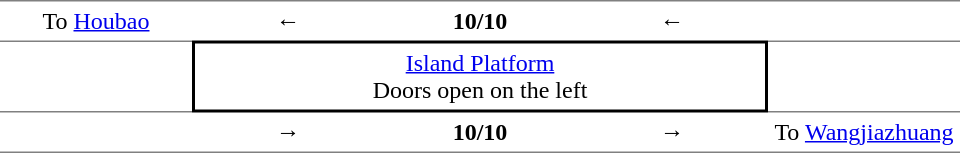<table table border=0 cellspacing=0 cellpadding=4>
<tr>
<td style="border-top:solid 1px gray;" width=120 valign=top align=center>To  <a href='#'>Houbao</a></td>
<td style="border-top:solid 1px gray;" width=120 valign=top align=center>←</td>
<th style="border-top:solid 1px gray;" width=120 valign=top align=center><span>10/10</span></th>
<td style="border-top:solid 1px gray;" width=120 valign=top align=center>←</td>
<td style="border-top:solid 1px gray;" width=120 valign=top align=center></td>
</tr>
<tr>
<td style="border-top:solid 1px gray;border-bottom:solid 1px gray;" width=120 valign=top align=center></td>
<td style="border-top:solid 2px black;border-right:solid 2px black;border-left:solid 2px black;border-bottom:solid 2px black;" colspan=3 align=center><a href='#'>Island Platform</a><br>Doors open on the left</td>
<td style="border-top:solid 1px gray;border-bottom:solid 1px gray;" width=120 valign=top align=center></td>
<td></td>
</tr>
<tr>
<td style="border-bottom:solid 1px gray;" valign=top align=center></td>
<td style="border-bottom:solid 1px gray;" width=120 valign=top align=center>→</td>
<th style="border-bottom:solid 1px gray;" colspan=1 valign=top align=center><span>10/10</span></th>
<td style="border-bottom:solid 1px gray;" width=120 valign=top align=center>→</td>
<td style="border-bottom:solid 1px gray;"  valign=top align=center>To  <a href='#'>Wangjiazhuang</a></td>
</tr>
</table>
